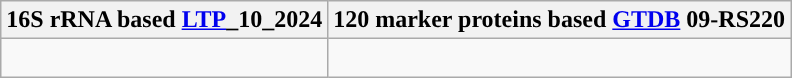<table class="wikitable">
<tr>
<th colspan=1>16S rRNA based <a href='#'>LTP</a>_10_2024</th>
<th colspan=1>120 marker proteins based <a href='#'>GTDB</a> 09-RS220</th>
</tr>
<tr>
<td style="vertical-align:top"><br></td>
<td><br></td>
</tr>
</table>
